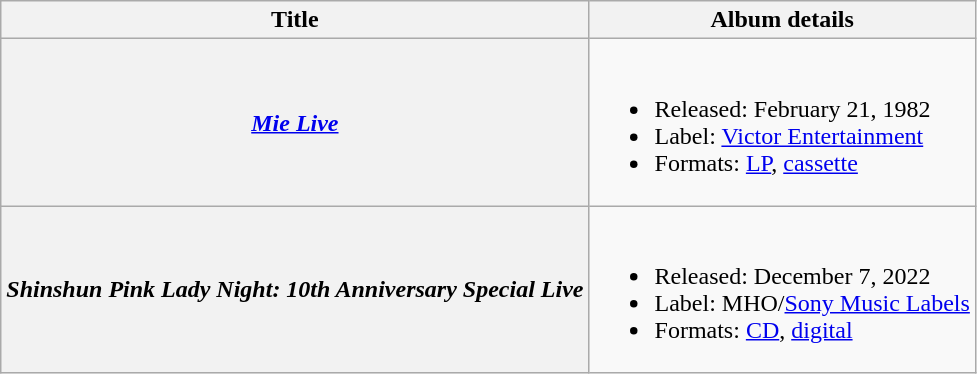<table class="wikitable plainrowheaders">
<tr>
<th scope="col">Title</th>
<th scope="col">Album details</th>
</tr>
<tr>
<th scope="row"><em><a href='#'>Mie Live</a></em></th>
<td><br><ul><li>Released: February 21, 1982</li><li>Label: <a href='#'>Victor Entertainment</a></li><li>Formats: <a href='#'>LP</a>, <a href='#'>cassette</a></li></ul></td>
</tr>
<tr>
<th scope="row"><em>Shinshun Pink Lady Night: 10th Anniversary Special Live</em></th>
<td><br><ul><li>Released: December 7, 2022</li><li>Label: MHO/<a href='#'>Sony Music Labels</a></li><li>Formats: <a href='#'>CD</a>, <a href='#'>digital</a></li></ul></td>
</tr>
</table>
